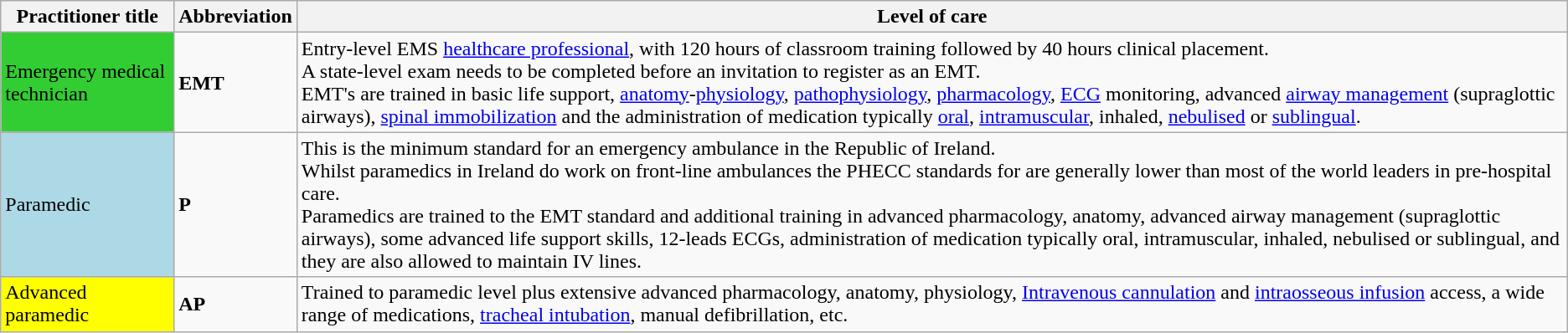<table class="wikitable">
<tr>
<th>Practitioner title</th>
<th>Abbreviation</th>
<th>Level of care</th>
</tr>
<tr>
<td bgcolor=limegreen>Emergency medical technician</td>
<td><strong>EMT</strong></td>
<td>Entry-level EMS <a href='#'>healthcare professional</a>, with 120 hours of classroom training followed by 40 hours clinical placement.<br>A state-level exam needs to be completed before an invitation to register as an EMT.<br>EMT's are trained in basic life support, <a href='#'>anatomy</a>-<a href='#'>physiology</a>, <a href='#'>pathophysiology</a>, <a href='#'>pharmacology</a>, <a href='#'>ECG</a> monitoring, advanced <a href='#'>airway management</a> (supraglottic airways), <a href='#'>spinal immobilization</a> and the administration of medication typically <a href='#'>oral</a>, <a href='#'>intramuscular</a>, inhaled, <a href='#'>nebulised</a> or <a href='#'>sublingual</a>.</td>
</tr>
<tr>
<td bgcolor=lightblue>Paramedic</td>
<td><strong>P</strong></td>
<td>This is the minimum standard for an emergency ambulance in the Republic of Ireland.<br>Whilst paramedics in Ireland do work on front-line ambulances the PHECC standards for are generally lower than most of the world leaders in pre-hospital care.<br>Paramedics are trained to the EMT standard and additional training in advanced pharmacology, anatomy, advanced airway management (supraglottic airways), some advanced life support skills, 12-leads ECGs, administration of medication typically oral, intramuscular, inhaled, nebulised or sublingual, and they are also allowed to maintain IV lines.</td>
</tr>
<tr>
<td bgcolor=yellow>Advanced paramedic</td>
<td><strong>AP</strong></td>
<td>Trained to paramedic level plus extensive advanced pharmacology, anatomy, physiology, <a href='#'>Intravenous cannulation</a> and <a href='#'>intraosseous infusion</a> access, a wide range of medications, <a href='#'>tracheal intubation</a>, manual defibrillation, etc.</td>
</tr>
</table>
